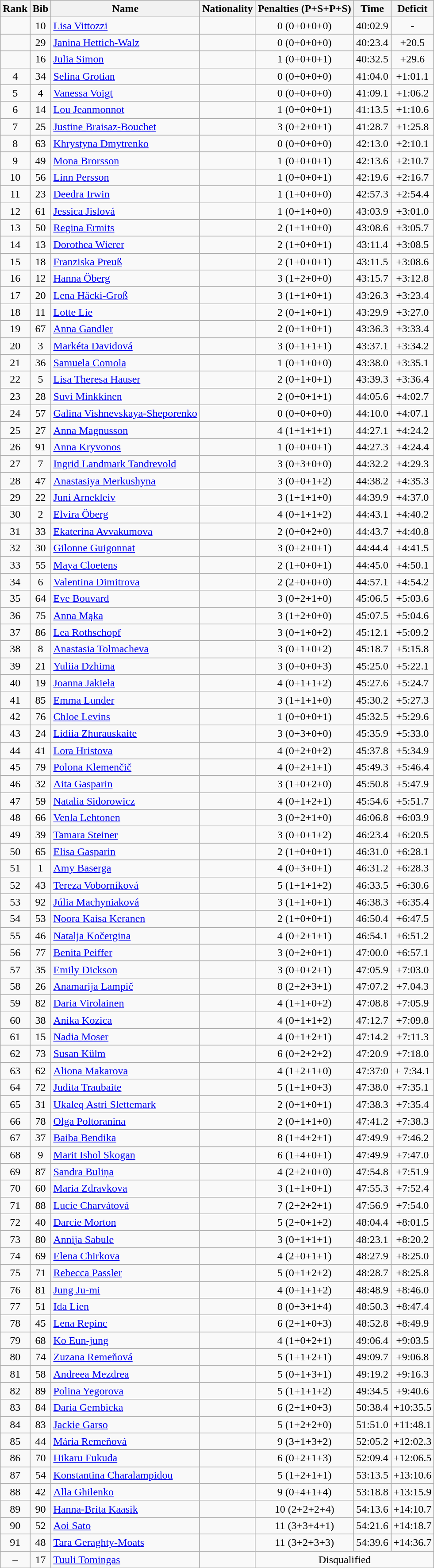<table class="wikitable sortable" style="text-align:center">
<tr>
<th>Rank</th>
<th>Bib</th>
<th>Name</th>
<th>Nationality</th>
<th>Penalties (P+S+P+S)</th>
<th>Time</th>
<th>Deficit</th>
</tr>
<tr>
<td></td>
<td>10</td>
<td align=left><a href='#'>Lisa Vittozzi</a></td>
<td align=left></td>
<td>0 (0+0+0+0)</td>
<td>40:02.9</td>
<td>-</td>
</tr>
<tr>
<td></td>
<td>29</td>
<td align=left><a href='#'>Janina Hettich-Walz</a></td>
<td align=left></td>
<td>0 (0+0+0+0)</td>
<td>40:23.4</td>
<td>+20.5</td>
</tr>
<tr>
<td></td>
<td>16</td>
<td align=left><a href='#'>Julia Simon</a></td>
<td align=left></td>
<td>1 (0+0+0+1)</td>
<td>40:32.5</td>
<td>+29.6</td>
</tr>
<tr>
<td>4</td>
<td>34</td>
<td align=left><a href='#'>Selina Grotian</a></td>
<td align=left></td>
<td>0 (0+0+0+0)</td>
<td>41:04.0</td>
<td>+1:01.1</td>
</tr>
<tr>
<td>5</td>
<td>4</td>
<td align=left><a href='#'>Vanessa Voigt</a></td>
<td align=left></td>
<td>0 (0+0+0+0)</td>
<td>41:09.1</td>
<td>+1:06.2</td>
</tr>
<tr>
<td>6</td>
<td>14</td>
<td align=left><a href='#'>Lou Jeanmonnot</a></td>
<td align=left></td>
<td>1 (0+0+0+1)</td>
<td>41:13.5</td>
<td>+1:10.6</td>
</tr>
<tr>
<td>7</td>
<td>25</td>
<td align=left><a href='#'>Justine Braisaz-Bouchet</a></td>
<td align=left></td>
<td>3 (0+2+0+1)</td>
<td>41:28.7</td>
<td>+1:25.8</td>
</tr>
<tr>
<td>8</td>
<td>63</td>
<td align=left><a href='#'>Khrystyna Dmytrenko</a></td>
<td align=left></td>
<td>0 (0+0+0+0)</td>
<td>42:13.0</td>
<td>+2:10.1</td>
</tr>
<tr>
<td>9</td>
<td>49</td>
<td align=left><a href='#'>Mona Brorsson</a></td>
<td align=left></td>
<td>1 (0+0+0+1)</td>
<td>42:13.6</td>
<td>+2:10.7</td>
</tr>
<tr>
<td>10</td>
<td>56</td>
<td align=left><a href='#'>Linn Persson</a></td>
<td align=left></td>
<td>1 (0+0+0+1)</td>
<td>42:19.6</td>
<td>+2:16.7</td>
</tr>
<tr>
<td>11</td>
<td>23</td>
<td align=left><a href='#'>Deedra Irwin</a></td>
<td align=left></td>
<td>1 (1+0+0+0)</td>
<td>42:57.3</td>
<td>+2:54.4</td>
</tr>
<tr>
<td>12</td>
<td>61</td>
<td align=left><a href='#'>Jessica Jislová</a></td>
<td align=left></td>
<td>1 (0+1+0+0)</td>
<td>43:03.9</td>
<td>+3:01.0</td>
</tr>
<tr>
<td>13</td>
<td>50</td>
<td align=left><a href='#'>Regina Ermits</a></td>
<td align=left></td>
<td>2 (1+1+0+0)</td>
<td>43:08.6</td>
<td>+3:05.7</td>
</tr>
<tr>
<td>14</td>
<td>13</td>
<td align=left><a href='#'>Dorothea Wierer</a></td>
<td align=left></td>
<td>2 (1+0+0+1)</td>
<td>43:11.4</td>
<td>+3:08.5</td>
</tr>
<tr>
<td>15</td>
<td>18</td>
<td align=left><a href='#'>Franziska Preuß</a></td>
<td align=left></td>
<td>2 (1+0+0+1)</td>
<td>43:11.5</td>
<td>+3:08.6</td>
</tr>
<tr>
<td>16</td>
<td>12</td>
<td align=left><a href='#'>Hanna Öberg</a></td>
<td align=left></td>
<td>3 (1+2+0+0)</td>
<td>43:15.7</td>
<td>+3:12.8</td>
</tr>
<tr>
<td>17</td>
<td>20</td>
<td align=left><a href='#'>Lena Häcki-Groß</a></td>
<td align=left></td>
<td>3 (1+1+0+1)</td>
<td>43:26.3</td>
<td>+3:23.4</td>
</tr>
<tr>
<td>18</td>
<td>11</td>
<td align=left><a href='#'>Lotte Lie</a></td>
<td align=left></td>
<td>2 (0+1+0+1)</td>
<td>43:29.9</td>
<td>+3:27.0</td>
</tr>
<tr>
<td>19</td>
<td>67</td>
<td align=left><a href='#'>Anna Gandler</a></td>
<td align=left></td>
<td>2 (0+1+0+1)</td>
<td>43:36.3</td>
<td>+3:33.4</td>
</tr>
<tr>
<td>20</td>
<td>3</td>
<td align=left><a href='#'>Markéta Davidová</a></td>
<td align=left></td>
<td>3 (0+1+1+1)</td>
<td>43:37.1</td>
<td>+3:34.2</td>
</tr>
<tr>
<td>21</td>
<td>36</td>
<td align=left><a href='#'>Samuela Comola</a></td>
<td align=left></td>
<td>1 (0+1+0+0)</td>
<td>43:38.0</td>
<td>+3:35.1</td>
</tr>
<tr>
<td>22</td>
<td>5</td>
<td align=left><a href='#'>Lisa Theresa Hauser</a></td>
<td align=left></td>
<td>2 (0+1+0+1)</td>
<td>43:39.3</td>
<td>+3:36.4</td>
</tr>
<tr>
<td>23</td>
<td>28</td>
<td align=left><a href='#'>Suvi Minkkinen</a></td>
<td align=left></td>
<td>2 (0+0+1+1)</td>
<td>44:05.6</td>
<td>+4:02.7</td>
</tr>
<tr>
<td>24</td>
<td>57</td>
<td align=left><a href='#'>Galina Vishnevskaya-Sheporenko</a></td>
<td align=left></td>
<td>0 (0+0+0+0)</td>
<td>44:10.0</td>
<td>+4:07.1</td>
</tr>
<tr>
<td>25</td>
<td>27</td>
<td align=left><a href='#'>Anna Magnusson</a></td>
<td align=left></td>
<td>4 (1+1+1+1)</td>
<td>44:27.1</td>
<td>+4:24.2</td>
</tr>
<tr>
<td>26</td>
<td>91</td>
<td align=left><a href='#'>Anna Kryvonos</a></td>
<td align=left></td>
<td>1 (0+0+0+1)</td>
<td>44:27.3</td>
<td>+4:24.4</td>
</tr>
<tr>
<td>27</td>
<td>7</td>
<td align=left><a href='#'>Ingrid Landmark Tandrevold</a></td>
<td align=left></td>
<td>3 (0+3+0+0)</td>
<td>44:32.2</td>
<td>+4:29.3</td>
</tr>
<tr>
<td>28</td>
<td>47</td>
<td align=left><a href='#'>Anastasiya Merkushyna</a></td>
<td align=left></td>
<td>3 (0+0+1+2)</td>
<td>44:38.2</td>
<td>+4:35.3</td>
</tr>
<tr>
<td>29</td>
<td>22</td>
<td align=left><a href='#'>Juni Arnekleiv</a></td>
<td align=left></td>
<td>3 (1+1+1+0)</td>
<td>44:39.9</td>
<td>+4:37.0</td>
</tr>
<tr>
<td>30</td>
<td>2</td>
<td align=left><a href='#'>Elvira Öberg</a></td>
<td align=left></td>
<td>4 (0+1+1+2)</td>
<td>44:43.1</td>
<td>+4:40.2</td>
</tr>
<tr>
<td>31</td>
<td>33</td>
<td align=left><a href='#'>Ekaterina Avvakumova</a></td>
<td align=left></td>
<td>2 (0+0+2+0)</td>
<td>44:43.7</td>
<td>+4:40.8</td>
</tr>
<tr>
<td>32</td>
<td>30</td>
<td align=left><a href='#'>Gilonne Guigonnat</a></td>
<td align=left></td>
<td>3 (0+2+0+1)</td>
<td>44:44.4</td>
<td>+4:41.5</td>
</tr>
<tr>
<td>33</td>
<td>55</td>
<td align=left><a href='#'>Maya Cloetens</a></td>
<td align=left></td>
<td>2 (1+0+0+1)</td>
<td>44:45.0</td>
<td>+4:50.1</td>
</tr>
<tr>
<td>34</td>
<td>6</td>
<td align=left><a href='#'>Valentina Dimitrova</a></td>
<td align=left></td>
<td>2 (2+0+0+0)</td>
<td>44:57.1</td>
<td>+4:54.2</td>
</tr>
<tr>
<td>35</td>
<td>64</td>
<td align=left><a href='#'>Eve Bouvard</a></td>
<td align=left></td>
<td>3 (0+2+1+0)</td>
<td>45:06.5</td>
<td>+5:03.6</td>
</tr>
<tr>
<td>36</td>
<td>75</td>
<td align=left><a href='#'>Anna Mąka</a></td>
<td align=left></td>
<td>3 (1+2+0+0)</td>
<td>45:07.5</td>
<td>+5:04.6</td>
</tr>
<tr>
<td>37</td>
<td>86</td>
<td align=left><a href='#'>Lea Rothschopf</a></td>
<td align=left></td>
<td>3 (0+1+0+2)</td>
<td>45:12.1</td>
<td>+5:09.2</td>
</tr>
<tr>
<td>38</td>
<td>8</td>
<td align=left><a href='#'>Anastasia Tolmacheva</a></td>
<td align=left></td>
<td>3 (0+1+0+2)</td>
<td>45:18.7</td>
<td>+5:15.8</td>
</tr>
<tr>
<td>39</td>
<td>21</td>
<td align=left><a href='#'>Yuliia Dzhima</a></td>
<td align=left></td>
<td>3 (0+0+0+3)</td>
<td>45:25.0</td>
<td>+5:22.1</td>
</tr>
<tr>
<td>40</td>
<td>19</td>
<td align=left><a href='#'>Joanna Jakieła</a></td>
<td align=left></td>
<td>4 (0+1+1+2)</td>
<td>45:27.6</td>
<td>+5:24.7</td>
</tr>
<tr>
<td>41</td>
<td>85</td>
<td align=left><a href='#'>Emma Lunder</a></td>
<td align=left></td>
<td>3 (1+1+1+0)</td>
<td>45:30.2</td>
<td>+5:27.3</td>
</tr>
<tr>
<td>42</td>
<td>76</td>
<td align=left><a href='#'>Chloe Levins</a></td>
<td align=left></td>
<td>1 (0+0+0+1)</td>
<td>45:32.5</td>
<td>+5:29.6</td>
</tr>
<tr>
<td>43</td>
<td>24</td>
<td align=left><a href='#'>Lidiia Zhurauskaite</a></td>
<td align=left></td>
<td>3 (0+3+0+0)</td>
<td>45:35.9</td>
<td>+5:33.0</td>
</tr>
<tr>
<td>44</td>
<td>41</td>
<td align=left><a href='#'>Lora Hristova</a></td>
<td align=left></td>
<td>4 (0+2+0+2)</td>
<td>45:37.8</td>
<td>+5:34.9</td>
</tr>
<tr>
<td>45</td>
<td>79</td>
<td align=left><a href='#'>Polona Klemenčič</a></td>
<td align=left></td>
<td>4 (0+2+1+1)</td>
<td>45:49.3</td>
<td>+5:46.4</td>
</tr>
<tr>
<td>46</td>
<td>32</td>
<td align=left><a href='#'>Aita Gasparin</a></td>
<td align=left></td>
<td>3 (1+0+2+0)</td>
<td>45:50.8</td>
<td>+5:47.9</td>
</tr>
<tr>
<td>47</td>
<td>59</td>
<td align=left><a href='#'>Natalia Sidorowicz</a></td>
<td align=left></td>
<td>4 (0+1+2+1)</td>
<td>45:54.6</td>
<td>+5:51.7</td>
</tr>
<tr>
<td>48</td>
<td>66</td>
<td align=left><a href='#'>Venla Lehtonen</a></td>
<td align=left></td>
<td>3 (0+2+1+0)</td>
<td>46:06.8</td>
<td>+6:03.9</td>
</tr>
<tr>
<td>49</td>
<td>39</td>
<td align=left><a href='#'>Tamara Steiner</a></td>
<td align=left></td>
<td>3 (0+0+1+2)</td>
<td>46:23.4</td>
<td>+6:20.5</td>
</tr>
<tr>
<td>50</td>
<td>65</td>
<td align=left><a href='#'>Elisa Gasparin</a></td>
<td align=left></td>
<td>2 (1+0+0+1)</td>
<td>46:31.0</td>
<td>+6:28.1</td>
</tr>
<tr>
<td>51</td>
<td>1</td>
<td align=left><a href='#'>Amy Baserga</a></td>
<td align=left></td>
<td>4 (0+3+0+1)</td>
<td>46:31.2</td>
<td>+6:28.3</td>
</tr>
<tr>
<td>52</td>
<td>43</td>
<td align=left><a href='#'>Tereza Voborníková</a></td>
<td align=left></td>
<td>5 (1+1+1+2)</td>
<td>46:33.5</td>
<td>+6:30.6</td>
</tr>
<tr>
<td>53</td>
<td>92</td>
<td align=left><a href='#'>Júlia Machyniaková</a></td>
<td align=left></td>
<td>3 (1+1+0+1)</td>
<td>46:38.3</td>
<td>+6:35.4</td>
</tr>
<tr>
<td>54</td>
<td>53</td>
<td align=left><a href='#'>Noora Kaisa Keranen</a></td>
<td align=left></td>
<td>2 (1+0+0+1)</td>
<td>46:50.4</td>
<td>+6:47.5</td>
</tr>
<tr>
<td>55</td>
<td>46</td>
<td align=left><a href='#'>Natalja Kočergina</a></td>
<td align=left></td>
<td>4 (0+2+1+1)</td>
<td>46:54.1</td>
<td>+6:51.2</td>
</tr>
<tr>
<td>56</td>
<td>77</td>
<td align=left><a href='#'>Benita Peiffer</a></td>
<td align=left></td>
<td>3 (0+2+0+1)</td>
<td>47:00.0</td>
<td>+6:57.1</td>
</tr>
<tr>
<td>57</td>
<td>35</td>
<td align=left><a href='#'>Emily Dickson</a></td>
<td align=left></td>
<td>3 (0+0+2+1)</td>
<td>47:05.9</td>
<td>+7:03.0</td>
</tr>
<tr>
<td>58</td>
<td>26</td>
<td align=left><a href='#'>Anamarija Lampič</a></td>
<td align=left></td>
<td>8 (2+2+3+1)</td>
<td>47:07.2</td>
<td>+7.04.3</td>
</tr>
<tr>
<td>59</td>
<td>82</td>
<td align=left><a href='#'>Daria Virolainen</a></td>
<td align=left></td>
<td>4 (1+1+0+2)</td>
<td>47:08.8</td>
<td>+7:05.9</td>
</tr>
<tr>
<td>60</td>
<td>38</td>
<td align=left><a href='#'>Anika Kozica</a></td>
<td align=left></td>
<td>4 (0+1+1+2)</td>
<td>47:12.7</td>
<td>+7:09.8</td>
</tr>
<tr>
<td>61</td>
<td>15</td>
<td align=left><a href='#'>Nadia Moser</a></td>
<td align=left></td>
<td>4 (0+1+2+1)</td>
<td>47:14.2</td>
<td>+7:11.3</td>
</tr>
<tr>
<td>62</td>
<td>73</td>
<td align=left><a href='#'>Susan Külm</a></td>
<td align=left></td>
<td>6 (0+2+2+2)</td>
<td>47:20.9</td>
<td>+7:18.0</td>
</tr>
<tr>
<td>63</td>
<td>62</td>
<td align=left><a href='#'>Aliona Makarova</a></td>
<td align=left></td>
<td>4 (1+2+1+0)</td>
<td>47:37:0</td>
<td>+ 7:34.1</td>
</tr>
<tr>
<td>64</td>
<td>72</td>
<td align=left><a href='#'>Judita Traubaite</a></td>
<td align=left></td>
<td>5 (1+1+0+3)</td>
<td>47:38.0</td>
<td>+7:35.1</td>
</tr>
<tr>
<td>65</td>
<td>31</td>
<td align=left><a href='#'>Ukaleq Astri Slettemark</a></td>
<td align=left></td>
<td>2 (0+1+0+1)</td>
<td>47:38.3</td>
<td>+7:35.4</td>
</tr>
<tr>
<td>66</td>
<td>78</td>
<td align=left><a href='#'>Olga Poltoranina</a></td>
<td align=left></td>
<td>2 (0+1+1+0)</td>
<td>47:41.2</td>
<td>+7:38.3</td>
</tr>
<tr>
<td>67</td>
<td>37</td>
<td align=left><a href='#'>Baiba Bendika</a></td>
<td align=left></td>
<td>8 (1+4+2+1)</td>
<td>47:49.9</td>
<td>+7:46.2</td>
</tr>
<tr>
<td>68</td>
<td>9</td>
<td align=left><a href='#'>Marit Ishol Skogan</a></td>
<td align=left></td>
<td>6 (1+4+0+1)</td>
<td>47:49.9</td>
<td>+7:47.0</td>
</tr>
<tr>
<td>69</td>
<td>87</td>
<td align=left><a href='#'>Sandra Buliņa</a></td>
<td align=left></td>
<td>4 (2+2+0+0)</td>
<td>47:54.8</td>
<td>+7:51.9</td>
</tr>
<tr>
<td>70</td>
<td>60</td>
<td align=left><a href='#'>Maria Zdravkova</a></td>
<td align=left></td>
<td>3 (1+1+0+1)</td>
<td>47:55.3</td>
<td>+7:52.4</td>
</tr>
<tr>
<td>71</td>
<td>88</td>
<td align=left><a href='#'>Lucie Charvátová</a></td>
<td align=left></td>
<td>7 (2+2+2+1)</td>
<td>47:56.9</td>
<td>+7:54.0</td>
</tr>
<tr>
<td>72</td>
<td>40</td>
<td align=left><a href='#'>Darcie Morton</a></td>
<td align=left></td>
<td>5 (2+0+1+2)</td>
<td>48:04.4</td>
<td>+8:01.5</td>
</tr>
<tr>
<td>73</td>
<td>80</td>
<td align=left><a href='#'>Annija Sabule</a></td>
<td align=left></td>
<td>3 (0+1+1+1)</td>
<td>48:23.1</td>
<td>+8:20.2</td>
</tr>
<tr>
<td>74</td>
<td>69</td>
<td align=left><a href='#'>Elena Chirkova</a></td>
<td align=left></td>
<td>4 (2+0+1+1)</td>
<td>48:27.9</td>
<td>+8:25.0</td>
</tr>
<tr>
<td>75</td>
<td>71</td>
<td align=left><a href='#'>Rebecca Passler</a></td>
<td align=left></td>
<td>5 (0+1+2+2)</td>
<td>48:28.7</td>
<td>+8:25.8</td>
</tr>
<tr>
<td>76</td>
<td>81</td>
<td align=left><a href='#'>Jung Ju-mi</a></td>
<td align=left></td>
<td>4 (0+1+1+2)</td>
<td>48:48.9</td>
<td>+8:46.0</td>
</tr>
<tr>
<td>77</td>
<td>51</td>
<td align=left><a href='#'>Ida Lien</a></td>
<td align=left></td>
<td>8 (0+3+1+4)</td>
<td>48:50.3</td>
<td>+8:47.4</td>
</tr>
<tr>
<td>78</td>
<td>45</td>
<td align=left><a href='#'>Lena Repinc</a></td>
<td align=left></td>
<td>6 (2+1+0+3)</td>
<td>48:52.8</td>
<td>+8:49.9</td>
</tr>
<tr>
<td>79</td>
<td>68</td>
<td align=left><a href='#'>Ko Eun-jung</a></td>
<td align=left></td>
<td>4 (1+0+2+1)</td>
<td>49:06.4</td>
<td>+9:03.5</td>
</tr>
<tr>
<td>80</td>
<td>74</td>
<td align=left><a href='#'>Zuzana Remeňová</a></td>
<td align=left></td>
<td>5 (1+1+2+1)</td>
<td>49:09.7</td>
<td>+9:06.8</td>
</tr>
<tr>
<td>81</td>
<td>58</td>
<td align=left><a href='#'>Andreea Mezdrea</a></td>
<td align=left></td>
<td>5 (0+1+3+1)</td>
<td>49:19.2</td>
<td>+9:16.3</td>
</tr>
<tr>
<td>82</td>
<td>89</td>
<td align=left><a href='#'>Polina Yegorova</a></td>
<td align=left></td>
<td>5 (1+1+1+2)</td>
<td>49:34.5</td>
<td>+9:40.6</td>
</tr>
<tr>
<td>83</td>
<td>84</td>
<td align=left><a href='#'>Daria Gembicka</a></td>
<td align=left></td>
<td>6 (2+1+0+3)</td>
<td>50:38.4</td>
<td>+10:35.5</td>
</tr>
<tr>
<td>84</td>
<td>83</td>
<td align=left><a href='#'>Jackie Garso</a></td>
<td align=left></td>
<td>5 (1+2+2+0)</td>
<td>51:51.0</td>
<td>+11:48.1</td>
</tr>
<tr>
<td>85</td>
<td>44</td>
<td align=left><a href='#'>Mária Remeňová</a></td>
<td align=left></td>
<td>9 (3+1+3+2)</td>
<td>52:05.2</td>
<td>+12:02.3</td>
</tr>
<tr>
<td>86</td>
<td>70</td>
<td align=left><a href='#'>Hikaru Fukuda</a></td>
<td align=left></td>
<td>6 (0+2+1+3)</td>
<td>52:09.4</td>
<td>+12:06.5</td>
</tr>
<tr>
<td>87</td>
<td>54</td>
<td align=left><a href='#'>Konstantina Charalampidou</a></td>
<td align=left></td>
<td>5 (1+2+1+1)</td>
<td>53:13.5</td>
<td>+13:10.6</td>
</tr>
<tr>
<td>88</td>
<td>42</td>
<td align=left><a href='#'>Alla Ghilenko</a></td>
<td align=left></td>
<td>9 (0+4+1+4)</td>
<td>53:18.8</td>
<td>+13:15.9</td>
</tr>
<tr>
<td>89</td>
<td>90</td>
<td align=left><a href='#'>Hanna-Brita Kaasik</a></td>
<td align=left></td>
<td>10 (2+2+2+4)</td>
<td>54:13.6</td>
<td>+14:10.7</td>
</tr>
<tr>
<td>90</td>
<td>52</td>
<td align=left><a href='#'>Aoi Sato</a></td>
<td align=left></td>
<td>11 (3+3+4+1)</td>
<td>54:21.6</td>
<td>+14:18.7</td>
</tr>
<tr>
<td>91</td>
<td>48</td>
<td align=left><a href='#'>Tara Geraghty-Moats</a></td>
<td align=left></td>
<td>11 (3+2+3+3)</td>
<td>54:39.6</td>
<td>+14:36.7</td>
</tr>
<tr>
<td>–</td>
<td>17</td>
<td align=left><a href='#'>Tuuli Tomingas</a></td>
<td align=left></td>
<td colspan=3>Disqualified</td>
</tr>
</table>
